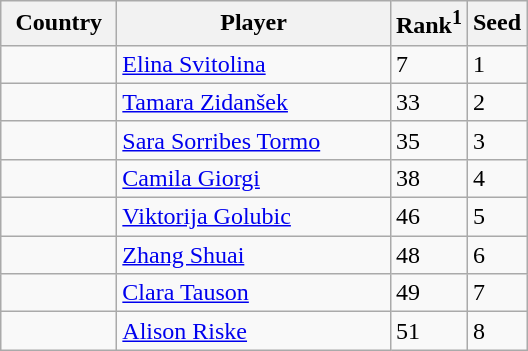<table class="wikitable">
<tr>
<th width="70">Country</th>
<th width="175">Player</th>
<th>Rank<sup>1</sup></th>
<th>Seed</th>
</tr>
<tr>
<td></td>
<td><a href='#'>Elina Svitolina</a></td>
<td>7</td>
<td>1</td>
</tr>
<tr>
<td></td>
<td><a href='#'>Tamara Zidanšek</a></td>
<td>33</td>
<td>2</td>
</tr>
<tr>
<td></td>
<td><a href='#'>Sara Sorribes Tormo</a></td>
<td>35</td>
<td>3</td>
</tr>
<tr>
<td></td>
<td><a href='#'>Camila Giorgi</a></td>
<td>38</td>
<td>4</td>
</tr>
<tr>
<td></td>
<td><a href='#'>Viktorija Golubic</a></td>
<td>46</td>
<td>5</td>
</tr>
<tr>
<td></td>
<td><a href='#'>Zhang Shuai</a></td>
<td>48</td>
<td>6</td>
</tr>
<tr>
<td></td>
<td><a href='#'>Clara Tauson</a></td>
<td>49</td>
<td>7</td>
</tr>
<tr>
<td></td>
<td><a href='#'>Alison Riske</a></td>
<td>51</td>
<td>8</td>
</tr>
</table>
